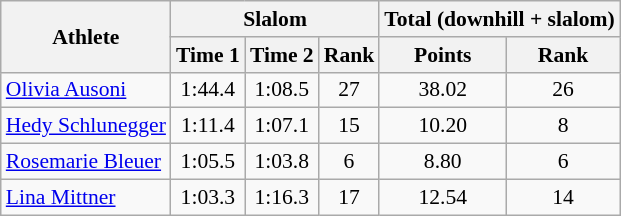<table class="wikitable" style="font-size:90%; text-align:center;">
<tr>
<th rowspan="2">Athlete</th>
<th colspan="3">Slalom</th>
<th colspan="2">Total (downhill + slalom)</th>
</tr>
<tr>
<th>Time 1</th>
<th>Time 2</th>
<th>Rank</th>
<th>Points</th>
<th>Rank</th>
</tr>
<tr>
<td style="text-align:left;"><a href='#'>Olivia Ausoni</a></td>
<td>1:44.4</td>
<td>1:08.5</td>
<td>27</td>
<td>38.02</td>
<td>26</td>
</tr>
<tr>
<td style="text-align:left;"><a href='#'>Hedy Schlunegger</a></td>
<td>1:11.4</td>
<td>1:07.1</td>
<td>15</td>
<td>10.20</td>
<td>8</td>
</tr>
<tr>
<td style="text-align:left;"><a href='#'>Rosemarie Bleuer</a></td>
<td>1:05.5</td>
<td>1:03.8</td>
<td>6</td>
<td>8.80</td>
<td>6</td>
</tr>
<tr>
<td style="text-align:left;"><a href='#'>Lina Mittner</a></td>
<td>1:03.3</td>
<td>1:16.3</td>
<td>17</td>
<td>12.54</td>
<td>14</td>
</tr>
</table>
